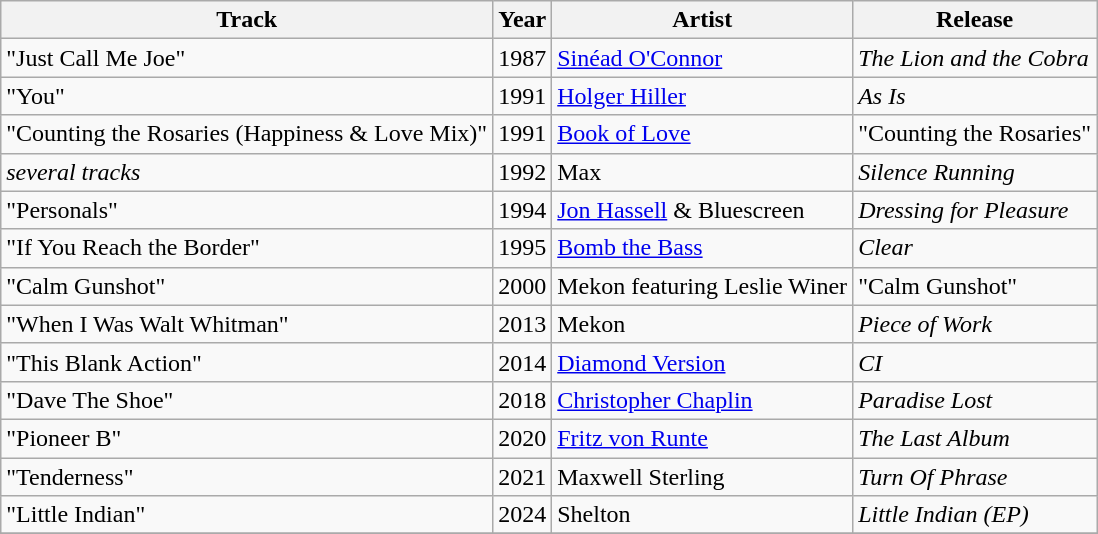<table class="wikitable" |->
<tr>
<th>Track</th>
<th>Year</th>
<th>Artist</th>
<th>Release</th>
</tr>
<tr>
<td>"Just Call Me Joe"</td>
<td>1987</td>
<td><a href='#'>Sinéad O'Connor</a></td>
<td><em>The Lion and the Cobra</em></td>
</tr>
<tr>
<td>"You"</td>
<td>1991</td>
<td><a href='#'>Holger Hiller</a></td>
<td><em>As Is</em></td>
</tr>
<tr>
<td>"Counting the Rosaries (Happiness & Love Mix)"</td>
<td>1991</td>
<td><a href='#'>Book of Love</a></td>
<td>"Counting the Rosaries"</td>
</tr>
<tr>
<td><em>several tracks</em></td>
<td>1992</td>
<td>Max</td>
<td><em>Silence Running</em></td>
</tr>
<tr>
<td>"Personals"</td>
<td>1994</td>
<td><a href='#'>Jon Hassell</a> & Bluescreen</td>
<td><em>Dressing for Pleasure</em></td>
</tr>
<tr>
<td>"If You Reach the Border"</td>
<td>1995</td>
<td><a href='#'>Bomb the Bass</a></td>
<td><em>Clear</em></td>
</tr>
<tr>
<td>"Calm Gunshot"</td>
<td>2000</td>
<td>Mekon featuring Leslie Winer</td>
<td>"Calm Gunshot"</td>
</tr>
<tr>
<td>"When I Was Walt Whitman"</td>
<td>2013</td>
<td>Mekon</td>
<td><em>Piece of Work</em></td>
</tr>
<tr>
<td>"This Blank Action"</td>
<td>2014</td>
<td><a href='#'>Diamond Version</a></td>
<td><em>CI</em></td>
</tr>
<tr>
<td>"Dave The Shoe"</td>
<td>2018</td>
<td><a href='#'>Christopher Chaplin</a></td>
<td><em>Paradise Lost</em></td>
</tr>
<tr>
<td>"Pioneer B"</td>
<td>2020</td>
<td><a href='#'>Fritz von Runte</a></td>
<td><em>The Last Album</em></td>
</tr>
<tr>
<td>"Tenderness"</td>
<td>2021</td>
<td>Maxwell Sterling</td>
<td><em>Turn Of Phrase</em></td>
</tr>
<tr>
<td>"Little Indian"</td>
<td>2024</td>
<td>Shelton</td>
<td><em>Little Indian (EP)</em></td>
</tr>
<tr>
</tr>
</table>
